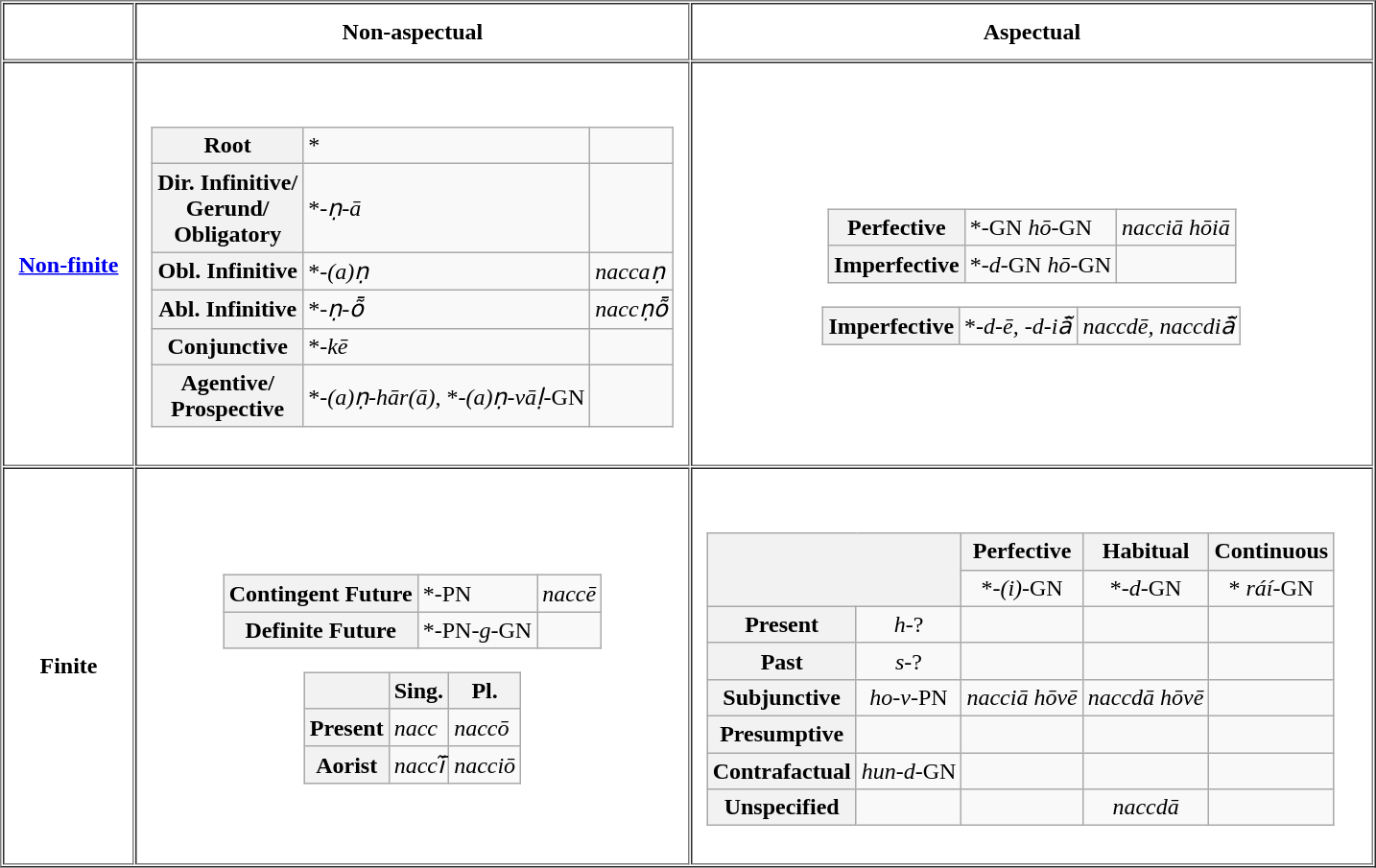<table border="1" cellpadding="10" cellspacing="1">
<tr>
<th></th>
<th>Non-aspectual</th>
<th>Aspectual</th>
</tr>
<tr>
<th><a href='#'>Non-finite</a></th>
<td><br><table class="wikitable" style="margin: 1em auto 1em auto">
<tr>
<th>Root</th>
<td>*</td>
<td></td>
</tr>
<tr>
<th>Dir. Infinitive/<br>Gerund/<br>Obligatory</th>
<td>*-<em>ṇ-ā</em></td>
<td></td>
</tr>
<tr>
<th>Obl. Infinitive</th>
<td>*-<em>(a)ṇ</em></td>
<td><em>naccaṇ</em></td>
</tr>
<tr>
<th>Abl. Infinitive</th>
<td>*-<em>ṇ-ȭ</em></td>
<td><em>naccṇȭ</em></td>
</tr>
<tr>
<th>Conjunctive</th>
<td>*<em>-kē</em></td>
<td></td>
</tr>
<tr>
<th>Agentive/<br>Prospective</th>
<td>*-<em>(a)ṇ-hār(ā)</em>, *-<em>(a)ṇ-vāḷ-</em>GN</td>
<td></td>
</tr>
</table>
</td>
<td><br><table class="wikitable" style="margin: 1em auto 1em auto">
<tr>
<th>Perfective</th>
<td>*-GN <em>hō-</em>GN</td>
<td><em>nacciā hōiā</em></td>
</tr>
<tr>
<th>Imperfective</th>
<td>*-<em>d-</em>GN <em>hō-</em>GN</td>
<td></td>
</tr>
</table>
<table class="wikitable" style="margin: 1em auto 1em auto">
<tr>
<th>Imperfective</th>
<td>*<em>-d-ē, -d-iā̃</em></td>
<td><em>naccdē, naccdiā̃</em></td>
</tr>
</table>
</td>
</tr>
<tr>
<th>Finite</th>
<td><br><table class="wikitable" style="margin: 1em auto 1em auto">
<tr>
<th>Contingent Future</th>
<td>*-PN</td>
<td><em>naccē</em></td>
</tr>
<tr>
<th>Definite Future</th>
<td>*-PN<em>-g-</em>GN</td>
<td></td>
</tr>
</table>
<table class="wikitable" style="margin: 1em auto 1em auto">
<tr>
<th></th>
<th>Sing.</th>
<th>Pl.</th>
</tr>
<tr>
<th>Present</th>
<td><em>nacc</em></td>
<td><em>naccō</em></td>
</tr>
<tr>
<th>Aorist</th>
<td><em>naccī̃</em></td>
<td><em>nacciō</em></td>
</tr>
</table>
</td>
<td><br><table class="wikitable" style="text-align:center" style="margin: 1em auto 1em auto">
<tr>
<th colspan="2" rowspan="2"></th>
<th>Perfective</th>
<th>Habitual</th>
<th>Continuous</th>
</tr>
<tr>
<td>*-<em>(i)-</em>GN</td>
<td>*-<em>d-</em>GN</td>
<td>* <em>ráí-</em>GN</td>
</tr>
<tr>
<th>Present</th>
<td><em>h-</em>?</td>
<td></td>
<td></td>
<td></td>
</tr>
<tr>
<th>Past</th>
<td><em>s-</em>?</td>
<td></td>
<td></td>
<td></td>
</tr>
<tr>
<th>Subjunctive</th>
<td><em>ho-v-</em>PN</td>
<td><em>nacciā hōvē</em></td>
<td><em>naccdā hōvē</em></td>
<td></td>
</tr>
<tr>
<th>Presumptive</th>
<td></td>
<td></td>
<td></td>
<td></td>
</tr>
<tr>
<th>Contrafactual</th>
<td><em>hun-d-</em>GN</td>
<td></td>
<td></td>
<td></td>
</tr>
<tr>
<th>Unspecified</th>
<td></td>
<td></td>
<td><em>naccdā</em></td>
<td></td>
</tr>
</table>
</td>
</tr>
</table>
